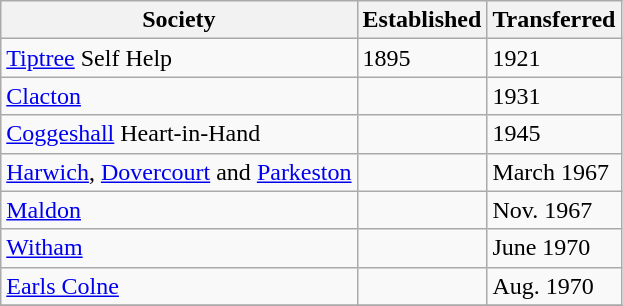<table class="wikitable" style="text-align:left">
<tr>
<th>Society</th>
<th>Established</th>
<th>Transferred</th>
</tr>
<tr>
<td><a href='#'>Tiptree</a> Self Help</td>
<td>1895</td>
<td>1921</td>
</tr>
<tr>
<td><a href='#'>Clacton</a></td>
<td></td>
<td>1931</td>
</tr>
<tr>
<td><a href='#'>Coggeshall</a> Heart-in-Hand</td>
<td></td>
<td>1945</td>
</tr>
<tr>
<td><a href='#'>Harwich</a>, <a href='#'>Dovercourt</a> and <a href='#'>Parkeston</a></td>
<td></td>
<td>March 1967</td>
</tr>
<tr>
<td><a href='#'>Maldon</a></td>
<td></td>
<td>Nov. 1967</td>
</tr>
<tr>
<td><a href='#'>Witham</a></td>
<td></td>
<td>June 1970</td>
</tr>
<tr>
<td><a href='#'>Earls Colne</a></td>
<td></td>
<td>Aug. 1970</td>
</tr>
<tr>
</tr>
</table>
